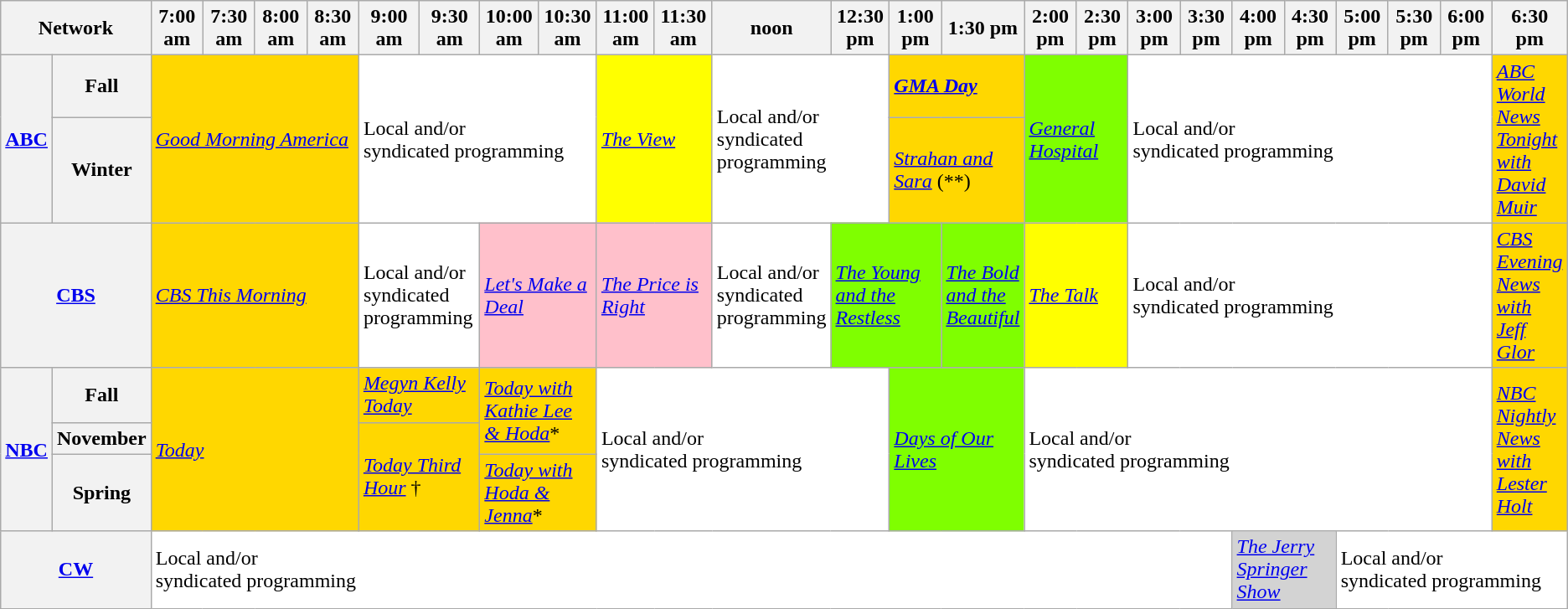<table class=wikitable>
<tr>
<th width="1.5%" bgcolor="#C0C0C0" colspan="2">Network</th>
<th width="4%" bgcolor="#C0C0C0">7:00 am</th>
<th width="4%" bgcolor="#C0C0C0">7:30 am</th>
<th width="4%" bgcolor="#C0C0C0">8:00 am</th>
<th width="4%" bgcolor="#C0C0C0">8:30 am</th>
<th width="4%" bgcolor="#C0C0C0">9:00 am</th>
<th width="4%" bgcolor="#C0C0C0">9:30 am</th>
<th width="4%" bgcolor="#C0C0C0">10:00 am</th>
<th width="4%" bgcolor="#C0C0C0">10:30 am</th>
<th width="4%" bgcolor="#C0C0C0">11:00 am</th>
<th width="4%" bgcolor="#C0C0C0">11:30 am</th>
<th width="4%" bgcolor="#C0C0C0">noon</th>
<th width="4%" bgcolor="#C0C0C0">12:30 pm</th>
<th width="4%" bgcolor="#C0C0C0">1:00 pm</th>
<th width="4%" bgcolor="#C0C0C0">1:30 pm</th>
<th width="4%" bgcolor="#C0C0C0">2:00 pm</th>
<th width="4%" bgcolor="#C0C0C0">2:30 pm</th>
<th width="4%" bgcolor="#C0C0C0">3:00 pm</th>
<th width="4%" bgcolor="#C0C0C0">3:30 pm</th>
<th width="4%" bgcolor="#C0C0C0">4:00 pm</th>
<th width="4%" bgcolor="#C0C0C0">4:30 pm</th>
<th width="4%" bgcolor="#C0C0C0">5:00 pm</th>
<th width="4%" bgcolor="#C0C0C0">5:30 pm</th>
<th width="4%" bgcolor="#C0C0C0">6:00 pm</th>
<th width="4%" bgcolor="#C0C0C0">6:30 pm</th>
</tr>
<tr>
<th bgcolor="#C0C0C0" rowspan="2"><a href='#'>ABC</a></th>
<th>Fall</th>
<td bgcolor="gold" colspan="4" rowspan="2"><em><a href='#'>Good Morning America</a></em></td>
<td bgcolor="white" colspan="4" rowspan="2">Local and/or<br>syndicated programming</td>
<td bgcolor="yellow" colspan="2" rowspan="2"><em><a href='#'>The View</a></em></td>
<td bgcolor="white" colspan="2" rowspan="2">Local and/or<br>syndicated programming</td>
<td bgcolor="gold" colspan="2"><strong><em><a href='#'>GMA Day</a></em></strong></td>
<td bgcolor="chartreuse" colspan="2" rowspan="2"><em><a href='#'>General Hospital</a></em></td>
<td bgcolor="white" colspan="7" rowspan="2">Local and/or<br>syndicated programming</td>
<td bgcolor="gold" rowspan="2"><em><a href='#'>ABC World News Tonight with David Muir</a></em></td>
</tr>
<tr>
<th>Winter</th>
<td bgcolor="gold" colspan="2"><em><a href='#'>Strahan and Sara</a></em> (**)</td>
</tr>
<tr>
<th bgcolor="#C0C0C0" colspan="2"><a href='#'>CBS</a></th>
<td bgcolor="gold" colspan="4"><em><a href='#'>CBS This Morning</a></em></td>
<td bgcolor="white" colspan="2">Local and/or<br>syndicated programming</td>
<td bgcolor="pink" colspan="2"><em><a href='#'>Let's Make a Deal</a></em></td>
<td bgcolor="pink" colspan="2"><em><a href='#'>The Price is Right</a></em></td>
<td bgcolor="white">Local and/or<br>syndicated programming</td>
<td bgcolor="chartreuse" colspan="2"><em><a href='#'>The Young and the Restless</a></em></td>
<td bgcolor="chartreuse"><em><a href='#'>The Bold and the Beautiful</a></em></td>
<td bgcolor="yellow" colspan="2"><em><a href='#'>The Talk</a></em></td>
<td bgcolor="white" colspan="7">Local and/or<br>syndicated programming</td>
<td bgcolor="gold"><em><a href='#'>CBS Evening News with Jeff Glor</a></em></td>
</tr>
<tr>
<th bgcolor="#C0C0C0" rowspan="3"><a href='#'>NBC</a></th>
<th>Fall</th>
<td bgcolor="gold" colspan="4" rowspan="3"><em><a href='#'>Today</a></em></td>
<td bgcolor="gold" colspan="2"><em><a href='#'>Megyn Kelly Today</a></em></td>
<td bgcolor="gold" colspan="2" rowspan="2"><em><a href='#'>Today with Kathie Lee & Hoda</a></em>*</td>
<td bgcolor="white" colspan="4" rowspan="3">Local and/or<br>syndicated programming</td>
<td bgcolor="chartreuse" colspan="2" rowspan="3"><em><a href='#'>Days of Our Lives</a></em></td>
<td bgcolor="white" colspan="9" rowspan="3">Local and/or<br>syndicated programming</td>
<td bgcolor="gold" rowspan="3"><em><a href='#'>NBC Nightly News with Lester Holt</a></em></td>
</tr>
<tr>
<th>November</th>
<td bgcolor="gold" colspan="2" rowspan="2"><em><a href='#'>Today Third Hour</a></em> †</td>
</tr>
<tr>
<th>Spring</th>
<td bgcolor="gold" colspan="2"><em><a href='#'>Today with Hoda & Jenna</a></em>*</td>
</tr>
<tr>
<th bgcolor="#C0C0C0" colspan="2"><a href='#'>CW</a></th>
<td bgcolor="white" colspan="18">Local and/or<br>syndicated programming</td>
<td bgcolor="lightgray" colspan="2"><em><a href='#'>The Jerry Springer Show</a></em> </td>
<td bgcolor="white" colspan="6">Local and/or<br>syndicated programming</td>
</tr>
</table>
